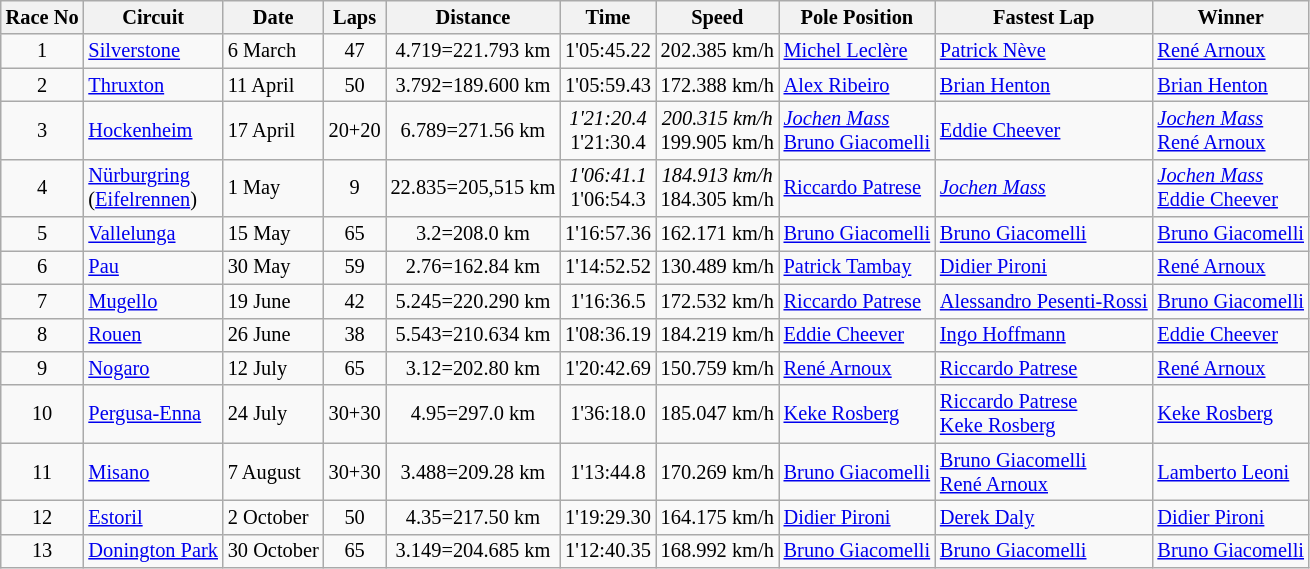<table class="wikitable" style="font-size: 85%; text-align:center">
<tr>
<th>Race No</th>
<th>Circuit</th>
<th>Date</th>
<th>Laps</th>
<th>Distance</th>
<th>Time</th>
<th>Speed</th>
<th>Pole Position</th>
<th>Fastest Lap</th>
<th>Winner</th>
</tr>
<tr>
<td>1</td>
<td align=left> <a href='#'>Silverstone</a></td>
<td align=left>6 March</td>
<td>47</td>
<td>4.719=221.793 km</td>
<td>1'05:45.22</td>
<td>202.385 km/h</td>
<td align=left> <a href='#'>Michel Leclère</a></td>
<td align=left> <a href='#'>Patrick Nève</a></td>
<td align=left> <a href='#'>René Arnoux</a></td>
</tr>
<tr>
<td>2</td>
<td align=left> <a href='#'>Thruxton</a></td>
<td align=left>11 April</td>
<td>50</td>
<td>3.792=189.600 km</td>
<td>1'05:59.43</td>
<td>172.388 km/h</td>
<td align=left> <a href='#'>Alex Ribeiro</a></td>
<td align=left> <a href='#'>Brian Henton</a></td>
<td align=left> <a href='#'>Brian Henton</a></td>
</tr>
<tr>
<td>3</td>
<td align=left> <a href='#'>Hockenheim</a></td>
<td align=left>17 April</td>
<td>20+20</td>
<td>6.789=271.56 km</td>
<td><em>1'21:20.4</em><br>1'21:30.4</td>
<td><em>200.315 km/h</em><br>199.905 km/h</td>
<td align=left> <em><a href='#'>Jochen Mass</a></em><br> <a href='#'>Bruno Giacomelli</a></td>
<td align=left> <a href='#'>Eddie Cheever</a></td>
<td align=left> <em><a href='#'>Jochen Mass</a></em><br> <a href='#'>René Arnoux</a></td>
</tr>
<tr>
<td>4</td>
<td align=left> <a href='#'>Nürburgring</a> <br> (<a href='#'>Eifelrennen</a>)</td>
<td align=left>1 May</td>
<td>9</td>
<td>22.835=205,515 km</td>
<td><em>1'06:41.1</em><br>1'06:54.3</td>
<td><em>184.913 km/h</em><br>184.305 km/h</td>
<td align=left> <a href='#'>Riccardo Patrese</a></td>
<td align=left> <em><a href='#'>Jochen Mass</a></em></td>
<td align=left> <em><a href='#'>Jochen Mass</a></em><br> <a href='#'>Eddie Cheever</a></td>
</tr>
<tr>
<td>5</td>
<td align=left> <a href='#'>Vallelunga</a></td>
<td align=left>15 May</td>
<td>65</td>
<td>3.2=208.0 km</td>
<td>1'16:57.36</td>
<td>162.171 km/h</td>
<td align=left> <a href='#'>Bruno Giacomelli</a></td>
<td align=left> <a href='#'>Bruno Giacomelli</a></td>
<td align=left> <a href='#'>Bruno Giacomelli</a></td>
</tr>
<tr>
<td>6</td>
<td align=left> <a href='#'>Pau</a></td>
<td align=left>30 May</td>
<td>59</td>
<td>2.76=162.84 km</td>
<td>1'14:52.52</td>
<td>130.489 km/h</td>
<td align=left> <a href='#'>Patrick Tambay</a></td>
<td align=left> <a href='#'>Didier Pironi</a></td>
<td align=left> <a href='#'>René Arnoux</a></td>
</tr>
<tr>
<td>7</td>
<td align=left> <a href='#'>Mugello</a></td>
<td align=left>19 June</td>
<td>42</td>
<td>5.245=220.290 km</td>
<td>1'16:36.5</td>
<td>172.532 km/h</td>
<td align=left> <a href='#'>Riccardo Patrese</a></td>
<td align=left> <a href='#'>Alessandro Pesenti-Rossi</a></td>
<td align=left> <a href='#'>Bruno Giacomelli</a></td>
</tr>
<tr>
<td>8</td>
<td align=left> <a href='#'>Rouen</a></td>
<td align=left>26 June</td>
<td>38</td>
<td>5.543=210.634 km</td>
<td>1'08:36.19</td>
<td>184.219 km/h</td>
<td align=left> <a href='#'>Eddie Cheever</a></td>
<td align=left> <a href='#'>Ingo Hoffmann</a></td>
<td align=left> <a href='#'>Eddie Cheever</a></td>
</tr>
<tr>
<td>9</td>
<td align=left> <a href='#'>Nogaro</a></td>
<td align=left>12 July</td>
<td>65</td>
<td>3.12=202.80 km</td>
<td>1'20:42.69</td>
<td>150.759 km/h</td>
<td align=left> <a href='#'>René Arnoux</a></td>
<td align=left> <a href='#'>Riccardo Patrese</a></td>
<td align=left> <a href='#'>René Arnoux</a></td>
</tr>
<tr>
<td>10</td>
<td align=left> <a href='#'>Pergusa-Enna</a></td>
<td align=left>24 July</td>
<td>30+30</td>
<td>4.95=297.0 km</td>
<td>1'36:18.0</td>
<td>185.047 km/h</td>
<td align=left> <a href='#'>Keke Rosberg</a></td>
<td align=left> <a href='#'>Riccardo Patrese</a><br> <a href='#'>Keke Rosberg</a></td>
<td align=left> <a href='#'>Keke Rosberg</a></td>
</tr>
<tr>
<td>11</td>
<td align=left> <a href='#'>Misano</a></td>
<td align=left>7 August</td>
<td>30+30</td>
<td>3.488=209.28 km</td>
<td>1'13:44.8</td>
<td>170.269 km/h</td>
<td align=left> <a href='#'>Bruno Giacomelli</a></td>
<td align=left> <a href='#'>Bruno Giacomelli</a><br> <a href='#'>René Arnoux</a></td>
<td align=left> <a href='#'>Lamberto Leoni</a></td>
</tr>
<tr>
<td>12</td>
<td align=left> <a href='#'>Estoril</a></td>
<td align=left>2 October</td>
<td>50</td>
<td>4.35=217.50 km</td>
<td>1'19:29.30</td>
<td>164.175 km/h</td>
<td align=left> <a href='#'>Didier Pironi</a></td>
<td align=left> <a href='#'>Derek Daly</a></td>
<td align=left> <a href='#'>Didier Pironi</a></td>
</tr>
<tr>
<td>13</td>
<td align=left> <a href='#'>Donington Park</a></td>
<td align=left>30 October</td>
<td>65</td>
<td>3.149=204.685 km</td>
<td>1'12:40.35</td>
<td>168.992 km/h</td>
<td align=left> <a href='#'>Bruno Giacomelli</a></td>
<td align=left> <a href='#'>Bruno Giacomelli</a></td>
<td align=left> <a href='#'>Bruno Giacomelli</a></td>
</tr>
</table>
